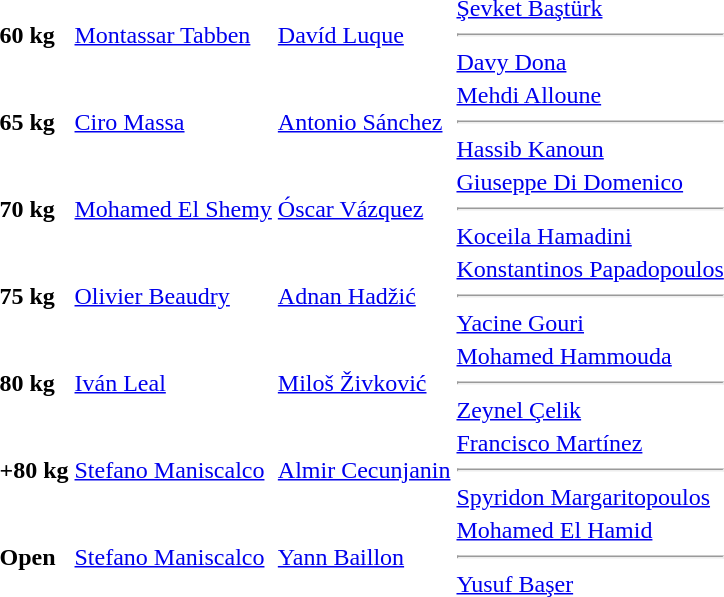<table>
<tr>
<td><strong>60 kg</strong></td>
<td> <a href='#'>Montassar Tabben</a></td>
<td> <a href='#'>Davíd Luque</a></td>
<td> <a href='#'>Şevket Baştürk</a><hr> <a href='#'>Davy Dona</a></td>
</tr>
<tr>
<td><strong>65 kg</strong></td>
<td> <a href='#'>Ciro Massa</a></td>
<td> <a href='#'>Antonio Sánchez</a></td>
<td> <a href='#'>Mehdi Alloune</a><hr> <a href='#'>Hassib Kanoun</a></td>
</tr>
<tr>
<td><strong>70 kg</strong></td>
<td> <a href='#'>Mohamed El Shemy</a></td>
<td> <a href='#'>Óscar Vázquez</a></td>
<td> <a href='#'>Giuseppe Di Domenico</a><hr> <a href='#'>Koceila Hamadini</a></td>
</tr>
<tr>
<td><strong>75 kg</strong></td>
<td> <a href='#'>Olivier Beaudry</a></td>
<td> <a href='#'>Adnan Hadžić</a></td>
<td> <a href='#'>Konstantinos Papadopoulos</a><hr> <a href='#'>Yacine Gouri</a></td>
</tr>
<tr>
<td><strong>80 kg</strong></td>
<td> <a href='#'>Iván Leal</a></td>
<td> <a href='#'>Miloš Živković</a></td>
<td> <a href='#'>Mohamed Hammouda</a><hr> <a href='#'>Zeynel Çelik</a></td>
</tr>
<tr>
<td><strong>+80 kg</strong></td>
<td> <a href='#'>Stefano Maniscalco</a></td>
<td> <a href='#'>Almir Cecunjanin</a></td>
<td> <a href='#'>Francisco Martínez</a><hr> <a href='#'>Spyridon Margaritopoulos</a></td>
</tr>
<tr>
<td><strong>Open</strong></td>
<td> <a href='#'>Stefano Maniscalco</a></td>
<td> <a href='#'>Yann Baillon</a></td>
<td> <a href='#'>Mohamed El Hamid</a><hr> <a href='#'>Yusuf Başer</a></td>
</tr>
</table>
